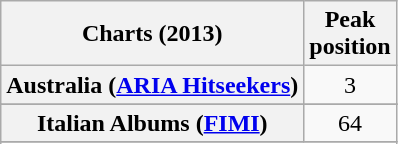<table class="wikitable sortable plainrowheaders" style="text-align:center;">
<tr>
<th scope="col">Charts (2013)</th>
<th scope="col">Peak<br>position</th>
</tr>
<tr>
<th scope="row">Australia (<a href='#'>ARIA Hitseekers</a>)</th>
<td>3</td>
</tr>
<tr>
</tr>
<tr>
</tr>
<tr>
</tr>
<tr>
</tr>
<tr>
</tr>
<tr>
</tr>
<tr>
</tr>
<tr>
</tr>
<tr>
<th scope="row">Italian Albums (<a href='#'>FIMI</a>)</th>
<td>64</td>
</tr>
<tr>
</tr>
<tr>
</tr>
<tr>
</tr>
<tr>
</tr>
<tr>
</tr>
</table>
